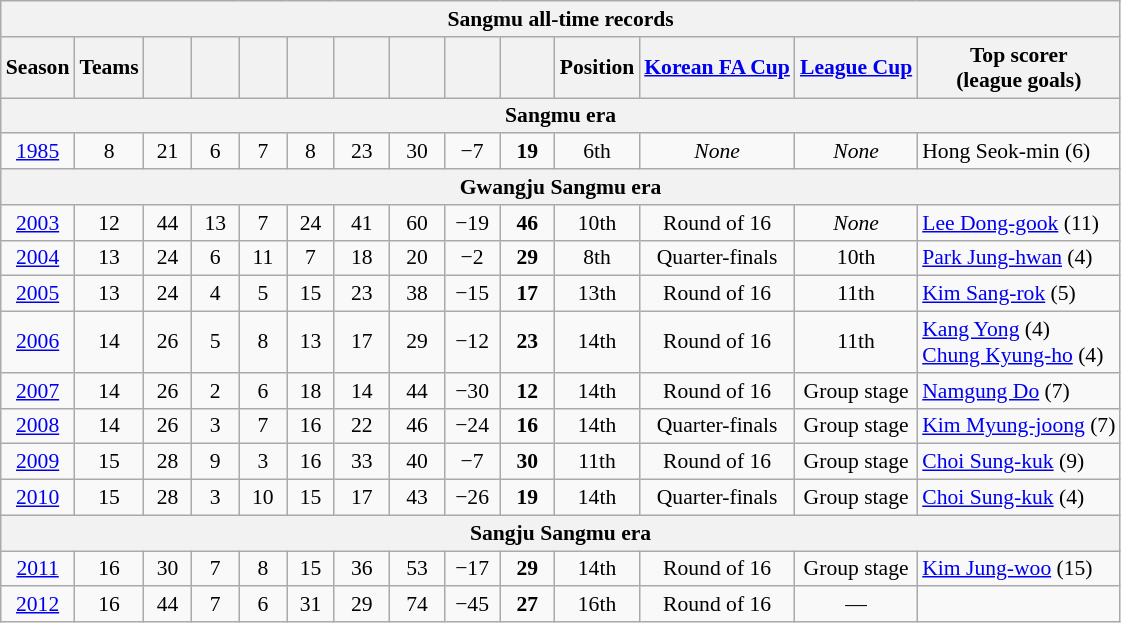<table class="wikitable" style="text-align:center; font-size:90%;">
<tr>
<th colspan=14>Sangmu all-time records</th>
</tr>
<tr>
<th>Season</th>
<th>Teams</th>
<th width=25></th>
<th width=25></th>
<th width=25></th>
<th width=25></th>
<th width=30></th>
<th width=30></th>
<th width=30></th>
<th width=30></th>
<th>Position</th>
<th><a href='#'>Korean FA Cup</a></th>
<th><a href='#'>League Cup</a></th>
<th>Top scorer<br>(league goals)</th>
</tr>
<tr>
<th colspan=14>Sangmu era</th>
</tr>
<tr>
<td><a href='#'>1985</a></td>
<td>8</td>
<td>21</td>
<td>6</td>
<td>7</td>
<td>8</td>
<td>23</td>
<td>30</td>
<td>−7</td>
<td><strong>19</strong></td>
<td>6th</td>
<td><em>None</em></td>
<td><em>None</em></td>
<td align=left> Hong Seok-min (6)</td>
</tr>
<tr>
<th colspan=14>Gwangju Sangmu era</th>
</tr>
<tr>
<td><a href='#'>2003</a></td>
<td>12</td>
<td>44</td>
<td>13</td>
<td>7</td>
<td>24</td>
<td>41</td>
<td>60</td>
<td>−19</td>
<td><strong>46</strong></td>
<td>10th</td>
<td>Round of 16</td>
<td><em>None</em></td>
<td align=left> <a href='#'>Lee Dong-gook</a> (11)</td>
</tr>
<tr>
<td><a href='#'>2004</a></td>
<td>13</td>
<td>24</td>
<td>6</td>
<td>11</td>
<td>7</td>
<td>18</td>
<td>20</td>
<td>−2</td>
<td><strong>29</strong></td>
<td>8th</td>
<td>Quarter-finals</td>
<td>10th</td>
<td align=left> <a href='#'>Park Jung-hwan</a> (4)</td>
</tr>
<tr>
<td><a href='#'>2005</a></td>
<td>13</td>
<td>24</td>
<td>4</td>
<td>5</td>
<td>15</td>
<td>23</td>
<td>38</td>
<td>−15</td>
<td><strong>17</strong></td>
<td>13th</td>
<td>Round of 16</td>
<td>11th</td>
<td align=left> <a href='#'>Kim Sang-rok</a> (5)</td>
</tr>
<tr>
<td><a href='#'>2006</a></td>
<td>14</td>
<td>26</td>
<td>5</td>
<td>8</td>
<td>13</td>
<td>17</td>
<td>29</td>
<td>−12</td>
<td><strong>23</strong></td>
<td>14th</td>
<td>Round of 16</td>
<td>11th</td>
<td align=left> <a href='#'>Kang Yong</a> (4) <br>  <a href='#'>Chung Kyung-ho</a> (4)</td>
</tr>
<tr>
<td><a href='#'>2007</a></td>
<td>14</td>
<td>26</td>
<td>2</td>
<td>6</td>
<td>18</td>
<td>14</td>
<td>44</td>
<td>−30</td>
<td><strong>12</strong></td>
<td>14th</td>
<td>Round of 16</td>
<td>Group stage</td>
<td align=left> <a href='#'>Namgung Do</a> (7)</td>
</tr>
<tr>
<td><a href='#'>2008</a></td>
<td>14</td>
<td>26</td>
<td>3</td>
<td>7</td>
<td>16</td>
<td>22</td>
<td>46</td>
<td>−24</td>
<td><strong>16</strong></td>
<td>14th</td>
<td>Quarter-finals</td>
<td>Group stage</td>
<td align=left> <a href='#'>Kim Myung-joong</a> (7)</td>
</tr>
<tr>
<td><a href='#'>2009</a></td>
<td>15</td>
<td>28</td>
<td>9</td>
<td>3</td>
<td>16</td>
<td>33</td>
<td>40</td>
<td>−7</td>
<td><strong>30</strong></td>
<td>11th</td>
<td>Round of 16</td>
<td>Group stage</td>
<td align=left> <a href='#'>Choi Sung-kuk</a> (9)</td>
</tr>
<tr>
<td><a href='#'>2010</a></td>
<td>15</td>
<td>28</td>
<td>3</td>
<td>10</td>
<td>15</td>
<td>17</td>
<td>43</td>
<td>−26</td>
<td><strong>19</strong></td>
<td>14th</td>
<td>Quarter-finals</td>
<td>Group stage</td>
<td align=left> <a href='#'>Choi Sung-kuk</a> (4)</td>
</tr>
<tr>
<th colspan=14>Sangju Sangmu era</th>
</tr>
<tr>
<td><a href='#'>2011</a></td>
<td>16</td>
<td>30</td>
<td>7</td>
<td>8</td>
<td>15</td>
<td>36</td>
<td>53</td>
<td>−17</td>
<td><strong>29</strong></td>
<td>14th</td>
<td>Round of 16</td>
<td>Group stage</td>
<td align=left> <a href='#'>Kim Jung-woo</a> (15)</td>
</tr>
<tr>
<td><a href='#'>2012</a></td>
<td>16</td>
<td>44</td>
<td>7</td>
<td>6</td>
<td>31</td>
<td>29</td>
<td>74</td>
<td>−45</td>
<td><strong>27</strong></td>
<td>16th</td>
<td>Round of 16</td>
<td>—</td>
<td align=left></td>
</tr>
</table>
